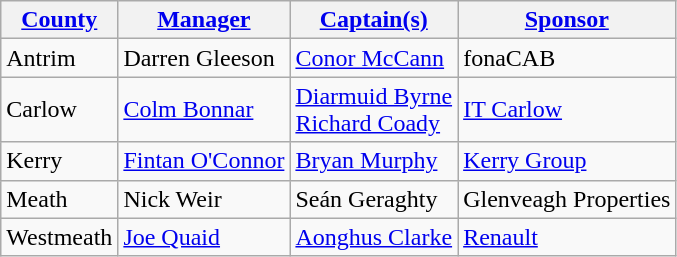<table class="wikitable sortable" style="text-align: left;">
<tr>
<th><a href='#'>County</a></th>
<th><a href='#'>Manager</a></th>
<th><a href='#'>Captain(s)</a></th>
<th><a href='#'>Sponsor</a></th>
</tr>
<tr>
<td> Antrim</td>
<td>Darren Gleeson </td>
<td><a href='#'>Conor McCann</a></td>
<td>fonaCAB</td>
</tr>
<tr>
<td> Carlow</td>
<td><a href='#'>Colm Bonnar</a></td>
<td><a href='#'>Diarmuid Byrne</a><br><a href='#'>Richard Coady</a></td>
<td><a href='#'>IT Carlow</a></td>
</tr>
<tr>
<td> Kerry</td>
<td><a href='#'>Fintan O'Connor</a></td>
<td><a href='#'>Bryan Murphy</a></td>
<td><a href='#'>Kerry Group</a></td>
</tr>
<tr>
<td> Meath</td>
<td>Nick Weir</td>
<td>Seán Geraghty</td>
<td>Glenveagh Properties</td>
</tr>
<tr>
<td> Westmeath</td>
<td><a href='#'>Joe Quaid</a></td>
<td><a href='#'>Aonghus Clarke</a></td>
<td><a href='#'>Renault</a></td>
</tr>
</table>
